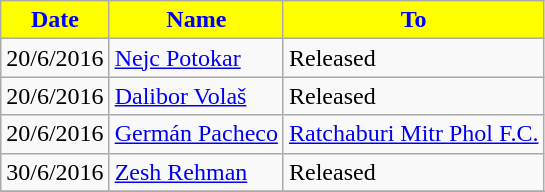<table class="wikitable sortable">
<tr>
<th style="background:Yellow; color:Blue;">Date</th>
<th style="background:Yellow; color:Blue;">Name</th>
<th style="background:Yellow; color:Blue;">To</th>
</tr>
<tr>
<td>20/6/2016</td>
<td> <a href='#'>Nejc Potokar</a></td>
<td>Released</td>
</tr>
<tr>
<td>20/6/2016</td>
<td> <a href='#'>Dalibor Volaš</a></td>
<td>Released</td>
</tr>
<tr>
<td>20/6/2016</td>
<td> <a href='#'>Germán Pacheco</a></td>
<td> <a href='#'>Ratchaburi Mitr Phol F.C.</a></td>
</tr>
<tr>
<td>30/6/2016</td>
<td> <a href='#'>Zesh Rehman</a></td>
<td>Released</td>
</tr>
<tr>
</tr>
</table>
